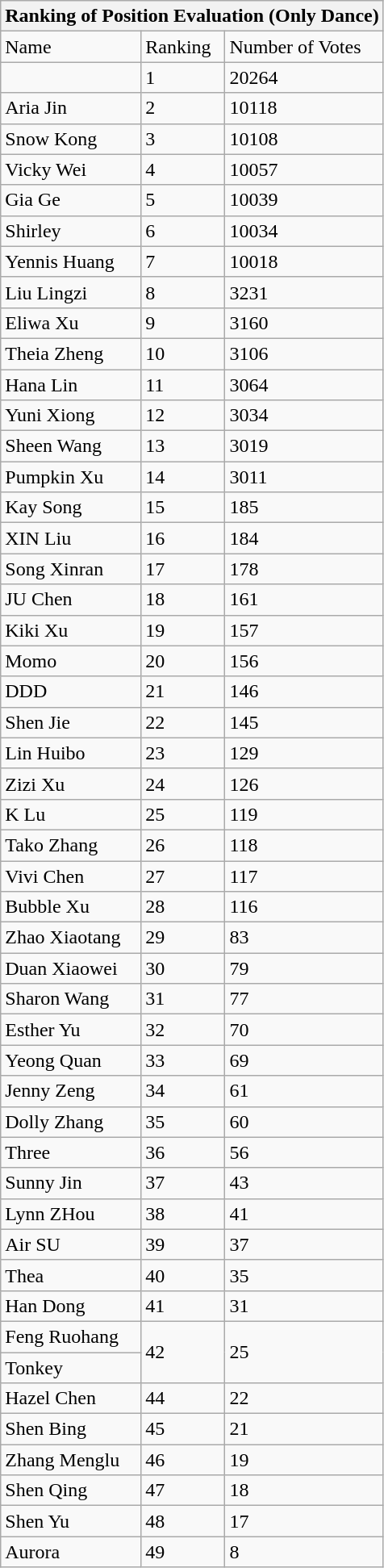<table class="wikitable">
<tr>
<th colspan="3">Ranking of Position Evaluation (Only Dance)</th>
</tr>
<tr>
<td>Name</td>
<td>Ranking</td>
<td>Number of Votes</td>
</tr>
<tr>
<td></td>
<td>1</td>
<td>20264</td>
</tr>
<tr>
<td>Aria Jin</td>
<td>2</td>
<td>10118</td>
</tr>
<tr>
<td>Snow Kong</td>
<td>3</td>
<td>10108</td>
</tr>
<tr>
<td>Vicky Wei</td>
<td>4</td>
<td>10057</td>
</tr>
<tr>
<td>Gia Ge</td>
<td>5</td>
<td>10039</td>
</tr>
<tr>
<td>Shirley</td>
<td>6</td>
<td>10034</td>
</tr>
<tr>
<td>Yennis Huang</td>
<td>7</td>
<td>10018</td>
</tr>
<tr>
<td>Liu Lingzi</td>
<td>8</td>
<td>3231</td>
</tr>
<tr>
<td>Eliwa Xu</td>
<td>9</td>
<td>3160</td>
</tr>
<tr>
<td>Theia Zheng</td>
<td>10</td>
<td>3106</td>
</tr>
<tr>
<td>Hana Lin</td>
<td>11</td>
<td>3064</td>
</tr>
<tr>
<td>Yuni Xiong</td>
<td>12</td>
<td>3034</td>
</tr>
<tr>
<td>Sheen Wang</td>
<td>13</td>
<td>3019</td>
</tr>
<tr>
<td>Pumpkin Xu</td>
<td>14</td>
<td>3011</td>
</tr>
<tr>
<td>Kay Song</td>
<td>15</td>
<td>185</td>
</tr>
<tr>
<td>XIN Liu</td>
<td>16</td>
<td>184</td>
</tr>
<tr>
<td>Song Xinran</td>
<td>17</td>
<td>178</td>
</tr>
<tr>
<td>JU Chen</td>
<td>18</td>
<td>161</td>
</tr>
<tr>
<td>Kiki Xu</td>
<td>19</td>
<td>157</td>
</tr>
<tr>
<td>Momo</td>
<td>20</td>
<td>156</td>
</tr>
<tr>
<td>DDD</td>
<td>21</td>
<td>146</td>
</tr>
<tr>
<td>Shen Jie</td>
<td>22</td>
<td>145</td>
</tr>
<tr>
<td>Lin Huibo</td>
<td>23</td>
<td>129</td>
</tr>
<tr>
<td>Zizi Xu</td>
<td>24</td>
<td>126</td>
</tr>
<tr>
<td>K Lu</td>
<td>25</td>
<td>119</td>
</tr>
<tr>
<td>Tako Zhang</td>
<td>26</td>
<td>118</td>
</tr>
<tr>
<td>Vivi Chen</td>
<td>27</td>
<td>117</td>
</tr>
<tr>
<td>Bubble Xu</td>
<td>28</td>
<td>116</td>
</tr>
<tr>
<td>Zhao Xiaotang</td>
<td>29</td>
<td>83</td>
</tr>
<tr>
<td>Duan Xiaowei</td>
<td>30</td>
<td>79</td>
</tr>
<tr>
<td>Sharon Wang</td>
<td>31</td>
<td>77</td>
</tr>
<tr>
<td>Esther Yu</td>
<td>32</td>
<td>70</td>
</tr>
<tr>
<td>Yeong Quan</td>
<td>33</td>
<td>69</td>
</tr>
<tr>
<td>Jenny Zeng</td>
<td>34</td>
<td>61</td>
</tr>
<tr>
<td>Dolly Zhang</td>
<td>35</td>
<td>60</td>
</tr>
<tr>
<td>Three</td>
<td>36</td>
<td>56</td>
</tr>
<tr>
<td>Sunny Jin</td>
<td>37</td>
<td>43</td>
</tr>
<tr>
<td>Lynn ZHou</td>
<td>38</td>
<td>41</td>
</tr>
<tr>
<td>Air SU</td>
<td>39</td>
<td>37</td>
</tr>
<tr>
<td>Thea</td>
<td>40</td>
<td>35</td>
</tr>
<tr>
<td>Han Dong</td>
<td>41</td>
<td>31</td>
</tr>
<tr>
<td>Feng Ruohang</td>
<td rowspan="2">42</td>
<td rowspan="2">25</td>
</tr>
<tr>
<td>Tonkey</td>
</tr>
<tr>
<td>Hazel Chen</td>
<td>44</td>
<td>22</td>
</tr>
<tr>
<td>Shen Bing</td>
<td>45</td>
<td>21</td>
</tr>
<tr>
<td>Zhang Menglu</td>
<td>46</td>
<td>19</td>
</tr>
<tr>
<td>Shen Qing</td>
<td>47</td>
<td>18</td>
</tr>
<tr>
<td>Shen Yu</td>
<td>48</td>
<td>17</td>
</tr>
<tr>
<td>Aurora</td>
<td>49</td>
<td>8</td>
</tr>
</table>
